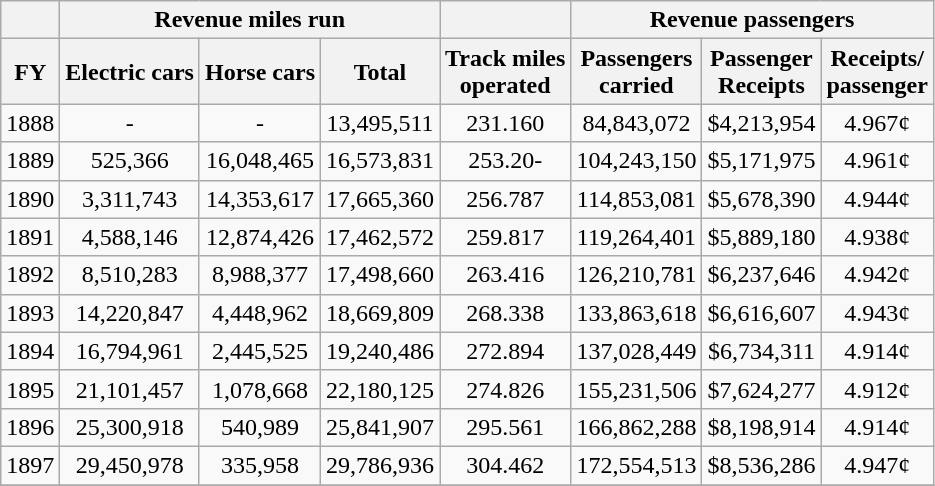<table class="wikitable">
<tr>
<th></th>
<th colspan="3">Revenue miles run</th>
<th></th>
<th colspan="3">Revenue passengers</th>
</tr>
<tr>
<th>FY</th>
<th>Electric cars</th>
<th>Horse cars</th>
<th>Total</th>
<th>Track miles<br>operated</th>
<th>Passengers<br>carried</th>
<th>Passenger<br>Receipts</th>
<th>Receipts/<br>passenger</th>
</tr>
<tr style="text-align: center;">
<td>1888</td>
<td>-</td>
<td>-</td>
<td>13,495,511</td>
<td>231.160</td>
<td>84,843,072</td>
<td>$4,213,954</td>
<td>4.967¢</td>
</tr>
<tr style="text-align: center;">
<td>1889</td>
<td>525,366</td>
<td>16,048,465</td>
<td>16,573,831</td>
<td>253.20-</td>
<td>104,243,150</td>
<td>$5,171,975</td>
<td>4.961¢</td>
</tr>
<tr style="text-align: center;">
<td>1890</td>
<td>3,311,743</td>
<td>14,353,617</td>
<td>17,665,360</td>
<td>256.787</td>
<td>114,853,081</td>
<td>$5,678,390</td>
<td>4.944¢</td>
</tr>
<tr style="text-align: center;">
<td>1891</td>
<td>4,588,146</td>
<td>12,874,426</td>
<td>17,462,572</td>
<td>259.817</td>
<td>119,264,401</td>
<td>$5,889,180</td>
<td>4.938¢</td>
</tr>
<tr style="text-align: center;">
<td>1892</td>
<td>8,510,283</td>
<td>8,988,377</td>
<td>17,498,660</td>
<td>263.416</td>
<td>126,210,781</td>
<td>$6,237,646</td>
<td>4.942¢</td>
</tr>
<tr style="text-align: center;">
<td>1893</td>
<td>14,220,847</td>
<td>4,448,962</td>
<td>18,669,809</td>
<td>268.338</td>
<td>133,863,618</td>
<td>$6,616,607</td>
<td>4.943¢</td>
</tr>
<tr style="text-align: center;">
<td>1894</td>
<td>16,794,961</td>
<td>2,445,525</td>
<td>19,240,486</td>
<td>272.894</td>
<td>137,028,449</td>
<td>$6,734,311</td>
<td>4.914¢</td>
</tr>
<tr style="text-align: center;">
<td>1895</td>
<td>21,101,457</td>
<td>1,078,668</td>
<td>22,180,125</td>
<td>274.826</td>
<td>155,231,506</td>
<td>$7,624,277</td>
<td>4.912¢</td>
</tr>
<tr style="text-align: center;">
<td>1896</td>
<td>25,300,918</td>
<td>540,989</td>
<td>25,841,907</td>
<td>295.561</td>
<td>166,862,288</td>
<td>$8,198,914</td>
<td>4.914¢</td>
</tr>
<tr style="text-align: center;">
<td>1897</td>
<td>29,450,978</td>
<td>335,958</td>
<td>29,786,936</td>
<td>304.462</td>
<td>172,554,513</td>
<td>$8,536,286</td>
<td>4.947¢</td>
</tr>
<tr>
</tr>
</table>
